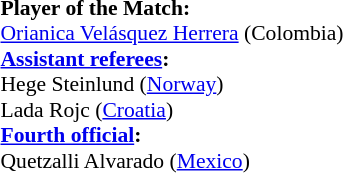<table width=50% style="font-size: 90%">
<tr>
<td><br><strong>Player of the Match:</strong>
<br><a href='#'>Orianica Velásquez Herrera</a> (Colombia)<br><strong><a href='#'>Assistant referees</a>:</strong>
<br>Hege Steinlund (<a href='#'>Norway</a>)
<br>Lada Rojc (<a href='#'>Croatia</a>)
<br><strong><a href='#'>Fourth official</a>:</strong>
<br>Quetzalli Alvarado (<a href='#'>Mexico</a>)</td>
</tr>
</table>
